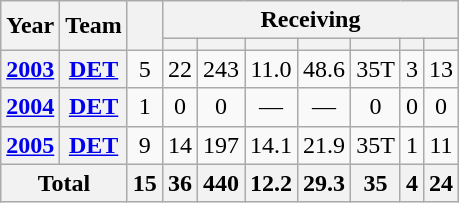<table class="wikitable" style="text-align:center;">
<tr>
<th rowspan="2">Year</th>
<th rowspan="2">Team</th>
<th rowspan="2"></th>
<th colspan="7">Receiving</th>
</tr>
<tr>
<th></th>
<th></th>
<th></th>
<th></th>
<th></th>
<th></th>
<th></th>
</tr>
<tr>
<th><a href='#'>2003</a></th>
<th><a href='#'>DET</a></th>
<td>5</td>
<td>22</td>
<td>243</td>
<td>11.0</td>
<td>48.6</td>
<td>35T</td>
<td>3</td>
<td>13</td>
</tr>
<tr>
<th><a href='#'>2004</a></th>
<th><a href='#'>DET</a></th>
<td>1</td>
<td>0</td>
<td>0</td>
<td>—</td>
<td>—</td>
<td>0</td>
<td>0</td>
<td>0</td>
</tr>
<tr>
<th><a href='#'>2005</a></th>
<th><a href='#'>DET</a></th>
<td>9</td>
<td>14</td>
<td>197</td>
<td>14.1</td>
<td>21.9</td>
<td>35T</td>
<td>1</td>
<td>11</td>
</tr>
<tr>
<th colspan="2">Total</th>
<th>15</th>
<th>36</th>
<th>440</th>
<th>12.2</th>
<th>29.3</th>
<th>35</th>
<th>4</th>
<th>24</th>
</tr>
</table>
